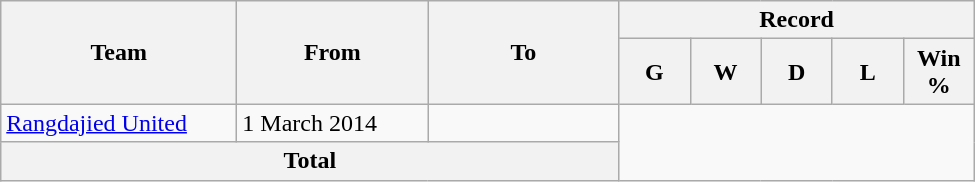<table class="wikitable" style="text-align: center">
<tr>
<th rowspan=2! width=150>Team</th>
<th rowspan=2! width=120>From</th>
<th rowspan=2! width=120>To</th>
<th colspan=7>Record</th>
</tr>
<tr>
<th width=40>G</th>
<th width=40>W</th>
<th width=40>D</th>
<th width=40>L</th>
<th width=40>Win %</th>
</tr>
<tr>
<td align=left><a href='#'>Rangdajied United</a></td>
<td align=left>1 March 2014</td>
<td align=left><br></td>
</tr>
<tr>
<th colspan="3">Total<br></th>
</tr>
</table>
